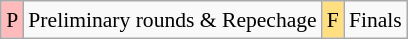<table class="wikitable" style="margin:0.5em auto; font-size:90%; line-height:1.25em;">
<tr>
<td bgcolor="#FFBBBB" align=center>P</td>
<td>Preliminary rounds & Repechage</td>
<td bgcolor="#FFDF80" align=center>F</td>
<td>Finals</td>
</tr>
</table>
